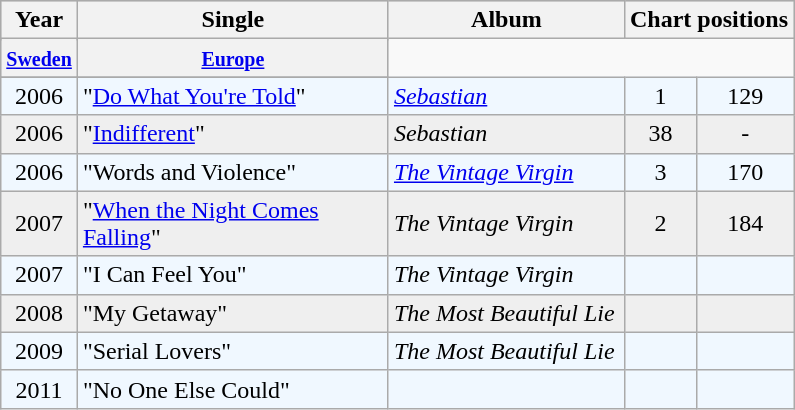<table class="wikitable"|width="100%">
<tr bgcolor="#CCCCCC">
<th width="25" rowspan="2">Year</th>
<th width="200" rowspan="2">Single</th>
<th width="150" rowspan="2">Album</th>
<th colspan="2">Chart positions</th>
</tr>
<tr>
</tr>
<tr bgcolor="#DDDDDD">
<th width="25"><small><a href='#'>Sweden</a></small></th>
<th width="25"><small><a href='#'>Europe</a></small></th>
</tr>
<tr>
</tr>
<tr bgcolor="#F0F8FF">
<td align="center">2006</td>
<td align="left">"<a href='#'>Do What You're Told</a>"</td>
<td align="left"><em><a href='#'>Sebastian</a></em></td>
<td align="center">1</td>
<td align="center">129</td>
</tr>
<tr bgcolor="#efefef">
<td align="center">2006</td>
<td align="left">"<a href='#'>Indifferent</a>"</td>
<td align="left"><em>Sebastian</em></td>
<td align="center">38</td>
<td align="center">-</td>
</tr>
<tr bgcolor="#F0F8FF">
<td align="center">2006</td>
<td align="left">"Words and Violence"</td>
<td align="left"><em><a href='#'>The Vintage Virgin</a></em></td>
<td align="center">3</td>
<td align="center">170</td>
</tr>
<tr bgcolor="#efefef">
<td align="center">2007</td>
<td align="left">"<a href='#'>When the Night Comes Falling</a>"</td>
<td align="left"><em>The Vintage Virgin</em></td>
<td align="center">2</td>
<td align="center">184</td>
</tr>
<tr bgcolor="#F0F8FF">
<td align="center">2007</td>
<td align="left">"I Can Feel You"</td>
<td align="left"><em>The Vintage Virgin</em></td>
<td align="center"></td>
<td align="center"></td>
</tr>
<tr bgcolor="#efefef">
<td align="center">2008</td>
<td align="left">"My Getaway"</td>
<td align="left"><em>The Most Beautiful Lie</em></td>
<td align="center"></td>
<td align="center"></td>
</tr>
<tr bgcolor="#F0F8FF">
<td align="center">2009</td>
<td align="left">"Serial Lovers"</td>
<td align="left"><em>The Most Beautiful Lie</em></td>
<td align="center"></td>
<td align="center"></td>
</tr>
<tr bgcolor="#F0F8FF">
<td align="center">2011</td>
<td align="left">"No One Else Could"</td>
<td align="left"></td>
<td align="center"></td>
<td align="center"></td>
</tr>
</table>
